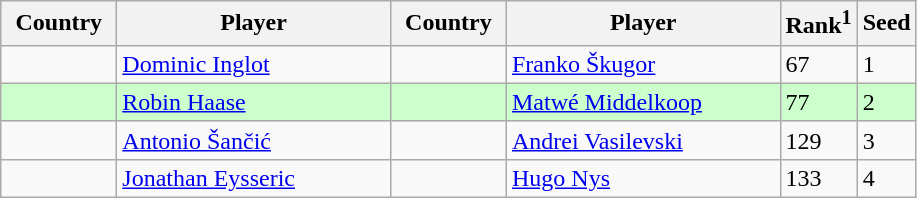<table class="sortable wikitable">
<tr>
<th width="70">Country</th>
<th width="175">Player</th>
<th width="70">Country</th>
<th width="175">Player</th>
<th>Rank<sup>1</sup></th>
<th>Seed</th>
</tr>
<tr>
<td></td>
<td><a href='#'>Dominic Inglot</a></td>
<td></td>
<td><a href='#'>Franko Škugor</a></td>
<td>67</td>
<td>1</td>
</tr>
<tr style="background:#cfc;">
<td></td>
<td><a href='#'>Robin Haase</a></td>
<td></td>
<td><a href='#'>Matwé Middelkoop</a></td>
<td>77</td>
<td>2</td>
</tr>
<tr>
<td></td>
<td><a href='#'>Antonio Šančić</a></td>
<td></td>
<td><a href='#'>Andrei Vasilevski</a></td>
<td>129</td>
<td>3</td>
</tr>
<tr>
<td></td>
<td><a href='#'>Jonathan Eysseric</a></td>
<td></td>
<td><a href='#'>Hugo Nys</a></td>
<td>133</td>
<td>4</td>
</tr>
</table>
